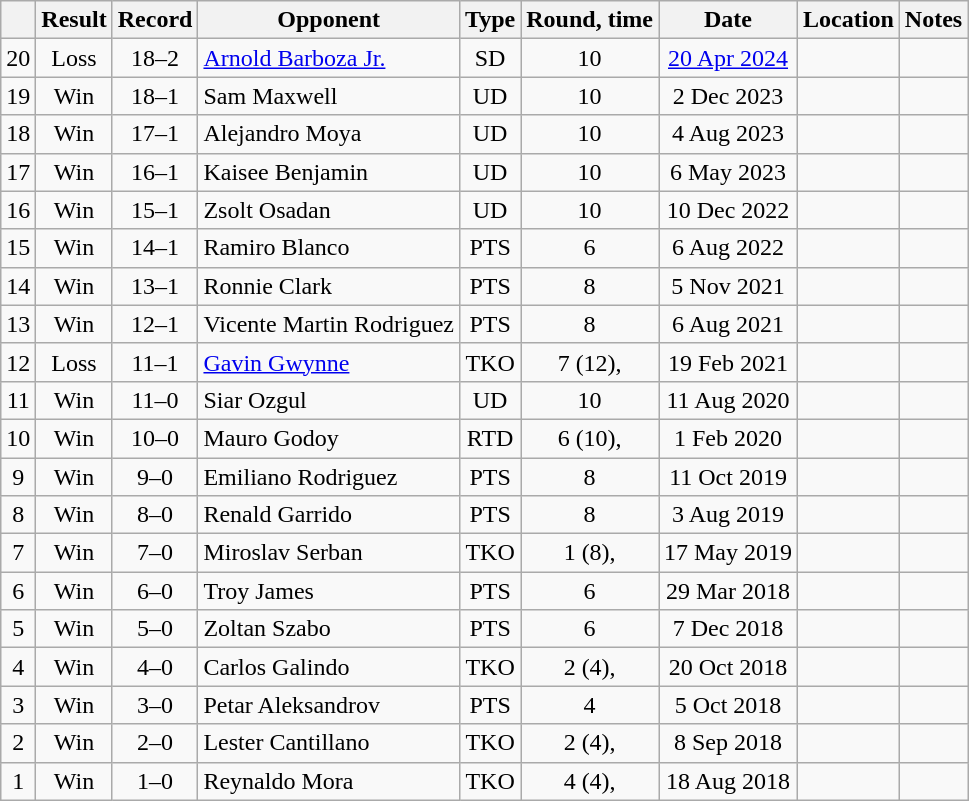<table class="wikitable" style="text-align:center">
<tr>
<th></th>
<th>Result</th>
<th>Record</th>
<th>Opponent</th>
<th>Type</th>
<th>Round, time</th>
<th>Date</th>
<th>Location</th>
<th>Notes</th>
</tr>
<tr>
<td>20</td>
<td>Loss</td>
<td>18–2</td>
<td style="text-align:left;"> <a href='#'>Arnold Barboza Jr.</a></td>
<td>SD</td>
<td>10</td>
<td><a href='#'>20 Apr 2024</a></td>
<td style="text-align:left;"></td>
<td align=left></td>
</tr>
<tr>
<td>19</td>
<td>Win</td>
<td>18–1</td>
<td align=left> Sam Maxwell</td>
<td>UD</td>
<td>10</td>
<td>2 Dec 2023</td>
<td align=left></td>
<td style="text-align:left;"></td>
</tr>
<tr>
<td>18</td>
<td>Win</td>
<td>17–1</td>
<td align=left>Alejandro Moya</td>
<td>UD</td>
<td>10</td>
<td>4 Aug 2023</td>
<td align=left></td>
</tr>
<tr>
<td>17</td>
<td>Win</td>
<td>16–1</td>
<td align=left> Kaisee Benjamin</td>
<td>UD</td>
<td>10</td>
<td>6 May 2023</td>
<td align=left></td>
<td style="text-align:left;"></td>
</tr>
<tr>
<td>16</td>
<td>Win</td>
<td>15–1</td>
<td align=left> Zsolt Osadan</td>
<td>UD</td>
<td>10</td>
<td>10 Dec 2022</td>
<td align=left></td>
<td style="text-align:left;"></td>
</tr>
<tr>
<td>15</td>
<td>Win</td>
<td>14–1</td>
<td align=left> Ramiro Blanco</td>
<td>PTS</td>
<td>6</td>
<td>6 Aug 2022</td>
<td align=left></td>
<td></td>
</tr>
<tr>
<td>14</td>
<td>Win</td>
<td>13–1</td>
<td align=left> Ronnie Clark</td>
<td>PTS</td>
<td>8</td>
<td>5 Nov 2021</td>
<td align=left></td>
<td></td>
</tr>
<tr>
<td>13</td>
<td>Win</td>
<td>12–1</td>
<td align=left> Vicente Martin Rodriguez</td>
<td>PTS</td>
<td>8</td>
<td>6 Aug 2021</td>
<td align=left></td>
<td></td>
</tr>
<tr>
<td>12</td>
<td>Loss</td>
<td>11–1</td>
<td align=left> <a href='#'>Gavin Gwynne</a></td>
<td>TKO</td>
<td>7 (12), </td>
<td>19 Feb 2021</td>
<td align=left></td>
<td></td>
</tr>
<tr>
<td>11</td>
<td>Win</td>
<td>11–0</td>
<td align=left> Siar Ozgul</td>
<td>UD</td>
<td>10</td>
<td>11 Aug 2020</td>
<td align=left></td>
<td></td>
</tr>
<tr>
<td>10</td>
<td>Win</td>
<td>10–0</td>
<td style="text-align:left;"> Mauro Godoy</td>
<td>RTD</td>
<td>6 (10), </td>
<td>1 Feb 2020</td>
<td style="text-align:left;"> </td>
<td></td>
</tr>
<tr>
<td>9</td>
<td>Win</td>
<td>9–0</td>
<td style="text-align:left;"> Emiliano Rodriguez</td>
<td>PTS</td>
<td>8</td>
<td>11 Oct 2019</td>
<td style="text-align:left;"> </td>
<td></td>
</tr>
<tr>
<td>8</td>
<td>Win</td>
<td>8–0</td>
<td style="text-align:left;"> Renald Garrido</td>
<td>PTS</td>
<td>8</td>
<td>3 Aug 2019</td>
<td style="text-align:left;"> </td>
<td></td>
</tr>
<tr>
<td>7</td>
<td>Win</td>
<td>7–0</td>
<td style="text-align:left;"> Miroslav Serban</td>
<td>TKO</td>
<td>1 (8), </td>
<td>17 May 2019</td>
<td style="text-align:left;"> </td>
<td></td>
</tr>
<tr>
<td>6</td>
<td>Win</td>
<td>6–0</td>
<td style="text-align:left;"> Troy James</td>
<td>PTS</td>
<td>6</td>
<td>29 Mar 2018</td>
<td style="text-align:left;"> </td>
<td></td>
</tr>
<tr>
<td>5</td>
<td>Win</td>
<td>5–0</td>
<td style="text-align:left;"> Zoltan Szabo</td>
<td>PTS</td>
<td>6</td>
<td>7 Dec 2018</td>
<td style="text-align:left;"> </td>
<td></td>
</tr>
<tr>
<td>4</td>
<td>Win</td>
<td>4–0</td>
<td style="text-align:left;"> Carlos Galindo</td>
<td>TKO</td>
<td>2 (4), </td>
<td>20 Oct 2018</td>
<td style="text-align:left;"> </td>
<td></td>
</tr>
<tr>
<td>3</td>
<td>Win</td>
<td>3–0</td>
<td style="text-align:left;"> Petar Aleksandrov</td>
<td>PTS</td>
<td>4</td>
<td>5 Oct 2018</td>
<td style="text-align:left;"> </td>
<td></td>
</tr>
<tr>
<td>2</td>
<td>Win</td>
<td>2–0</td>
<td style="text-align:left;"> Lester Cantillano</td>
<td>TKO</td>
<td>2 (4), </td>
<td>8 Sep 2018</td>
<td style="text-align:left;"> </td>
<td></td>
</tr>
<tr>
<td>1</td>
<td>Win</td>
<td>1–0</td>
<td style="text-align:left;"> Reynaldo Mora</td>
<td>TKO</td>
<td>4 (4), </td>
<td>18 Aug 2018</td>
<td style="text-align:left;"> </td>
<td></td>
</tr>
</table>
